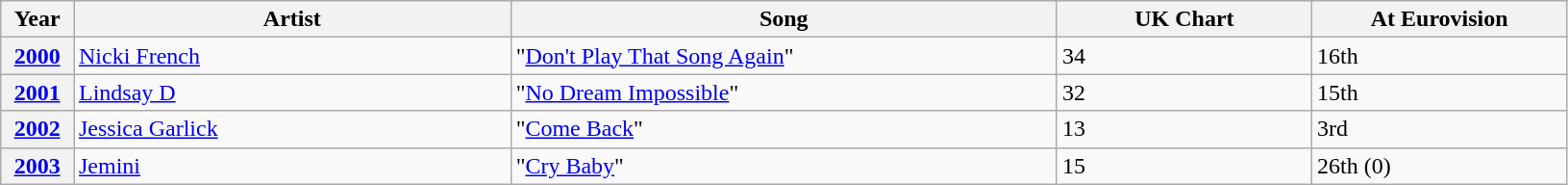<table class="wikitable sortable plainrowheaders" style="width:86%;">
<tr>
<th style="width:4%;">Year</th>
<th style="width:24%;">Artist</th>
<th style="width:30%;">Song</th>
<th style="width:14%;">UK Chart</th>
<th style="width:14%;">At Eurovision</th>
</tr>
<tr>
<th scope="row"><a href='#'>2000</a></th>
<td><a href='#'>Nicki French</a></td>
<td>"<a href='#'>Don't Play That Song Again</a>"</td>
<td>34</td>
<td>16th</td>
</tr>
<tr>
<th scope="row"><a href='#'>2001</a></th>
<td><a href='#'>Lindsay D</a></td>
<td>"<a href='#'>No Dream Impossible</a>"</td>
<td>32</td>
<td>15th</td>
</tr>
<tr>
<th scope="row"><a href='#'>2002</a></th>
<td><a href='#'>Jessica Garlick</a></td>
<td>"<a href='#'>Come Back</a>"</td>
<td>13</td>
<td>3rd</td>
</tr>
<tr>
<th scope="row"><a href='#'>2003</a></th>
<td><a href='#'>Jemini</a></td>
<td>"<a href='#'>Cry Baby</a>"</td>
<td>15</td>
<td>26th (0)</td>
</tr>
</table>
